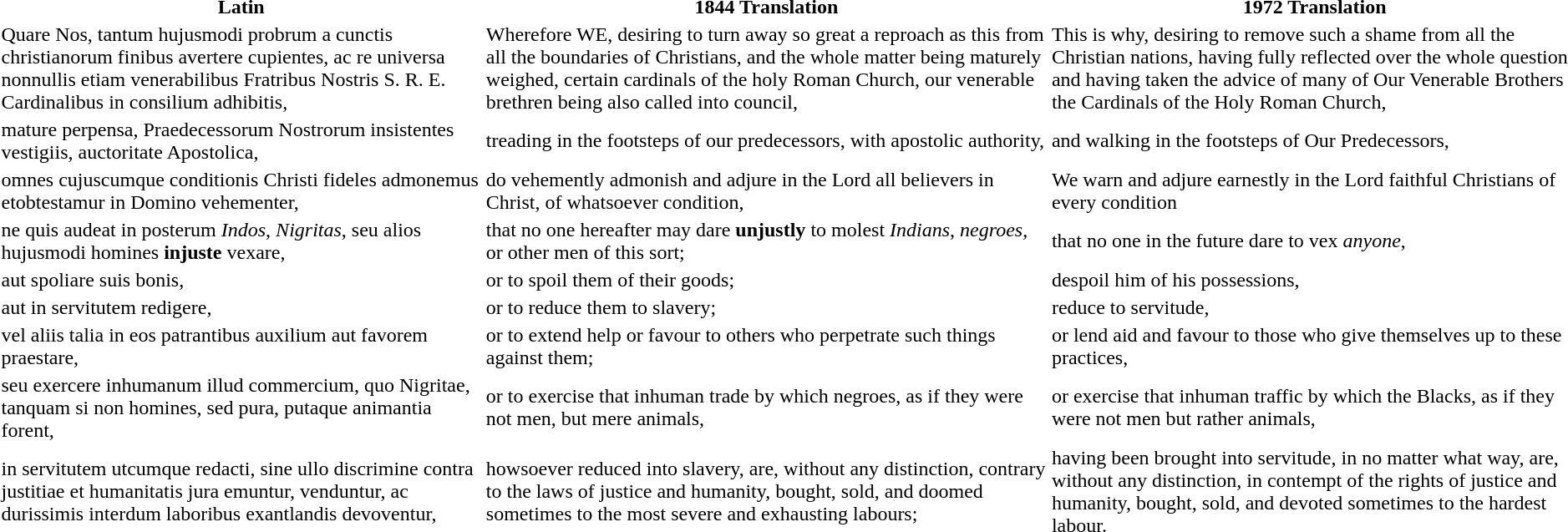<table>
<tr>
<th>Latin</th>
<th>1844 Translation</th>
<th>1972 Translation</th>
</tr>
<tr>
<td>Quare Nos, tantum hujusmodi probrum a cunctis christianorum finibus avertere cupientes, ac re universa nonnullis etiam venerabilibus Fratribus Nostris S. R. E. Cardinalibus in consilium adhibitis,</td>
<td>Wherefore WE, desiring to turn away so great a reproach as this from all the boundaries of Christians, and the whole matter being maturely weighed, certain cardinals of the holy Roman Church, our venerable brethren being also called into council,</td>
<td>This is why, desiring to remove such a shame from all the Christian nations, having fully reflected over the whole question and having taken the advice of many of Our Venerable Brothers the Cardinals of the Holy Roman Church,</td>
</tr>
<tr>
<td>mature perpensa, Praedecessorum Nostrorum insistentes vestigiis, auctoritate Apostolica,</td>
<td>treading in the footsteps of our predecessors, with apostolic authority,</td>
<td>and walking in the footsteps of Our Predecessors,</td>
</tr>
<tr>
<td>omnes cujuscumque conditionis Christi fideles admonemus etobtestamur in Domino vehementer,</td>
<td>do vehemently admonish and adjure in the Lord all believers in Christ, of whatsoever condition,</td>
<td>We warn and adjure earnestly in the Lord faithful Christians of every condition</td>
</tr>
<tr>
<td>ne quis audeat in posterum <em>Indos</em>, <em>Nigritas</em>, seu alios hujusmodi homines <strong>injuste</strong> vexare,</td>
<td>that no one hereafter may dare <strong>unjustly</strong> to molest <em>Indians</em>, <em>negroes</em>, or other men of this sort;</td>
<td>that no one in the future dare to vex <em>anyone</em>,</td>
</tr>
<tr>
<td>aut spoliare suis bonis,</td>
<td>or to spoil them of their goods;</td>
<td>despoil him of his possessions,</td>
</tr>
<tr>
<td>aut in servitutem redigere,</td>
<td>or to reduce them to slavery;</td>
<td>reduce to servitude,</td>
</tr>
<tr>
<td>vel aliis talia in eos patrantibus auxilium aut favorem praestare,</td>
<td>or to extend help or favour to others who perpetrate such things against them;</td>
<td>or lend aid and favour to those who give themselves up to these practices,</td>
</tr>
<tr>
<td>seu exercere inhumanum illud commercium, quo Nigritae, tanquam si non homines, sed pura, putaque animantia forent,</td>
<td>or to exercise that inhuman trade by which negroes, as if they were not men, but mere animals,</td>
<td>or exercise that inhuman traffic by which the Blacks, as if they were not men but rather animals,</td>
</tr>
<tr>
<td>in servitutem utcumque redacti, sine ullo discrimine contra justitiae et humanitatis jura emuntur, venduntur, ac durissimis interdum laboribus exantlandis devoventur,</td>
<td>howsoever reduced into slavery, are, without any distinction, contrary to the laws of justice and humanity, bought, sold, and doomed sometimes to the most severe and exhausting labours;</td>
<td>having been brought into servitude, in no matter what way, are, without any distinction, in contempt of the rights of justice and humanity, bought, sold, and devoted sometimes to the hardest labour.</td>
</tr>
<tr>
<td></td>
<td></td>
<td></td>
</tr>
</table>
